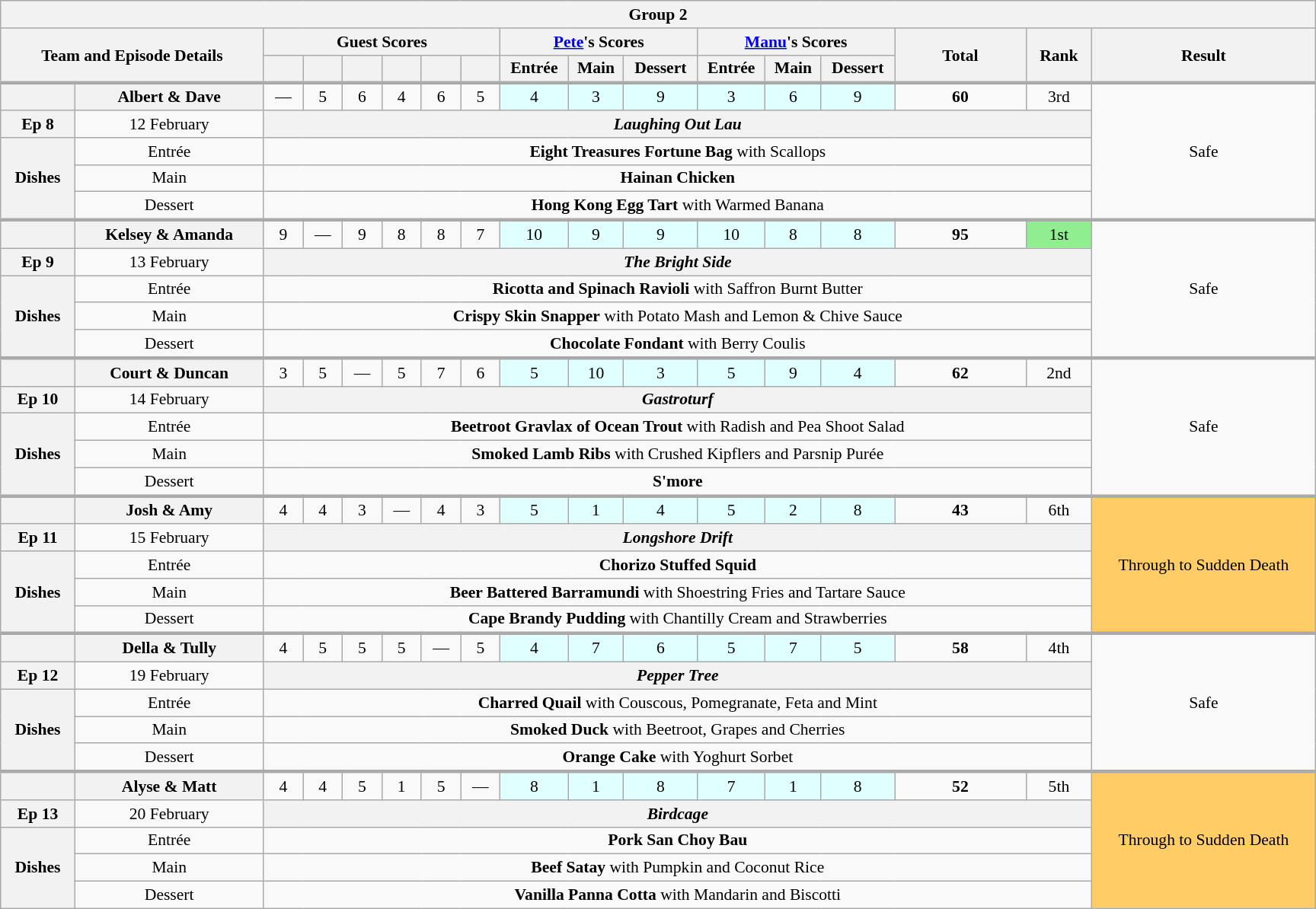<table class="wikitable plainrowheaders" style="margin:1em auto; text-align:center; font-size:90%; width:80em;">
<tr>
<th colspan="20" >Group 2</th>
</tr>
<tr>
<th scope="col" rowspan="2" colspan="2" style="width:20%;">Team and Episode Details</th>
<th scope="col" colspan="6" style="width:15%;">Guest Scores</th>
<th scope="col" colspan="3" style="width:15%;"><a href='#'>Pete</a>'s Scores</th>
<th scope="col" colspan="3" style="width:15%;"><a href='#'>Manu</a>'s Scores</th>
<th scope="col" rowspan="2" style="width:10%;">Total<br><small></small></th>
<th scope="col" rowspan="2" style="width:5%;">Rank</th>
<th scope="col" rowspan="2" style="width:20%;">Result</th>
</tr>
<tr>
<th scope="col" style="width:3%;"></th>
<th scope="col" style="width:3%;"></th>
<th scope="col" style="width:3%;"></th>
<th scope="col" style="width:3%;"></th>
<th scope="col" style="width:3%;"></th>
<th scope="col" style="width:3%;"></th>
<th scope="col">Entrée</th>
<th scope="col">Main</th>
<th scope="col">Dessert</th>
<th scope="col">Entrée</th>
<th scope="col">Main</th>
<th scope="col">Dessert</th>
</tr>
<tr style="border-top:3px solid #aaa;">
</tr>
<tr>
<th></th>
<th style="text-align:centre">Albert & Dave</th>
<td>—</td>
<td>5</td>
<td>6</td>
<td>4</td>
<td>6</td>
<td>5</td>
<td bgcolor=#E0FFFF>4</td>
<td bgcolor=#E0FFFF>3</td>
<td bgcolor=#E0FFFF>9</td>
<td bgcolor=#E0FFFF>3</td>
<td bgcolor=#E0FFFF>6</td>
<td bgcolor=#E0FFFF>9</td>
<td><strong>60</strong></td>
<td>3rd</td>
<td rowspan="5">Safe</td>
</tr>
<tr>
<th>Ep 8</th>
<td>12 February</td>
<th colspan="14"><em>Laughing Out Lau</em></th>
</tr>
<tr>
<th rowspan="3">Dishes</th>
<td>Entrée</td>
<td colspan="14"><strong>Eight Treasures Fortune Bag</strong> with Scallops</td>
</tr>
<tr>
<td>Main</td>
<td colspan="14"><strong>Hainan Chicken</strong></td>
</tr>
<tr>
<td>Dessert</td>
<td colspan="14"><strong>Hong Kong Egg Tart</strong> with Warmed Banana</td>
</tr>
<tr style="border-top:3px solid #aaa;">
<th></th>
<th style="text-align:centre">Kelsey & Amanda</th>
<td>9</td>
<td>—</td>
<td>9</td>
<td>8</td>
<td>8</td>
<td>7</td>
<td bgcolor=#E0FFFF>10</td>
<td bgcolor=#E0FFFF>9</td>
<td bgcolor=#E0FFFF>9</td>
<td bgcolor=#E0FFFF>10</td>
<td bgcolor=#E0FFFF>8</td>
<td bgcolor=#E0FFFF>8</td>
<td><strong>95</strong></td>
<td bgcolor="lightgreen">1st</td>
<td rowspan="5">Safe</td>
</tr>
<tr>
<th>Ep 9</th>
<td>13 February</td>
<th colspan="14"><em>The Bright Side</em></th>
</tr>
<tr>
<th rowspan="3">Dishes</th>
<td>Entrée</td>
<td colspan="14"><strong>Ricotta and Spinach Ravioli</strong> with Saffron Burnt Butter</td>
</tr>
<tr>
<td>Main</td>
<td colspan="14"><strong>Crispy Skin Snapper</strong> with Potato Mash and Lemon & Chive Sauce</td>
</tr>
<tr>
<td>Dessert</td>
<td colspan="14"><strong>Chocolate Fondant</strong> with Berry Coulis</td>
</tr>
<tr style="border-top:3px solid #aaa;">
<th></th>
<th style="text-align:centre">Court & Duncan</th>
<td>3</td>
<td>5</td>
<td>—</td>
<td>5</td>
<td>7</td>
<td>6</td>
<td bgcolor=#E0FFFF>5</td>
<td bgcolor=#E0FFFF>10</td>
<td bgcolor=#E0FFFF>3</td>
<td bgcolor=#E0FFFF>5</td>
<td bgcolor=#E0FFFF>9</td>
<td bgcolor=#E0FFFF>4</td>
<td><strong>62</strong></td>
<td>2nd</td>
<td rowspan="5">Safe</td>
</tr>
<tr>
<th>Ep 10</th>
<td>14 February</td>
<th colspan="14"><em>Gastroturf</em></th>
</tr>
<tr>
<th rowspan="3">Dishes</th>
<td>Entrée</td>
<td colspan="14"><strong>Beetroot Gravlax of Ocean Trout</strong> with Radish and Pea Shoot Salad</td>
</tr>
<tr>
<td>Main</td>
<td colspan="14"><strong>Smoked Lamb Ribs</strong> with Crushed Kipflers and Parsnip Purée</td>
</tr>
<tr>
<td>Dessert</td>
<td colspan="14"><strong>S'more</strong></td>
</tr>
<tr style="border-top:3px solid #aaa;">
<th></th>
<th style="text-align:centre">Josh & Amy</th>
<td>4</td>
<td>4</td>
<td>3</td>
<td>—</td>
<td>4</td>
<td>3</td>
<td bgcolor=#E0FFFF>5</td>
<td bgcolor=#E0FFFF>1</td>
<td bgcolor=#E0FFFF>4</td>
<td bgcolor=#E0FFFF>5</td>
<td bgcolor=#E0FFFF>2</td>
<td bgcolor=#E0FFFF>8</td>
<td><strong>43</strong></td>
<td>6th</td>
<td rowspan="5" style="background:#FFCC66">Through to Sudden Death</td>
</tr>
<tr>
<th>Ep 11</th>
<td>15 February</td>
<th colspan="14"><em>Longshore Drift</em></th>
</tr>
<tr>
<th rowspan="3">Dishes</th>
<td>Entrée</td>
<td colspan="14"><strong>Chorizo Stuffed Squid</strong></td>
</tr>
<tr>
<td>Main</td>
<td colspan="14"><strong>Beer Battered Barramundi</strong> with Shoestring Fries and Tartare Sauce</td>
</tr>
<tr>
<td>Dessert</td>
<td colspan="14"><strong>Cape Brandy Pudding</strong> with Chantilly Cream and Strawberries</td>
</tr>
<tr style="border-top:3px solid #aaa;">
<th></th>
<th style="text-align:centre">Della & Tully</th>
<td>4</td>
<td>5</td>
<td>5</td>
<td>5</td>
<td>—</td>
<td>5</td>
<td bgcolor=#E0FFFF>4</td>
<td bgcolor=#E0FFFF>7</td>
<td bgcolor=#E0FFFF>6</td>
<td bgcolor=#E0FFFF>5</td>
<td bgcolor=#E0FFFF>7</td>
<td bgcolor=#E0FFFF>5</td>
<td><strong>58</strong></td>
<td>4th</td>
<td rowspan="5">Safe</td>
</tr>
<tr>
<th>Ep 12</th>
<td>19 February</td>
<th colspan="14"><em>Pepper Tree</em></th>
</tr>
<tr>
<th rowspan="3">Dishes</th>
<td>Entrée</td>
<td colspan="14"><strong>Charred Quail</strong> with Couscous, Pomegranate, Feta and Mint</td>
</tr>
<tr>
<td>Main</td>
<td colspan="14"><strong>Smoked Duck</strong> with Beetroot, Grapes and Cherries</td>
</tr>
<tr>
<td>Dessert</td>
<td colspan="14"><strong>Orange Cake</strong> with Yoghurt Sorbet</td>
</tr>
<tr style="border-top:3px solid #aaa;">
<th></th>
<th style="text-align:centre">Alyse & Matt</th>
<td>4</td>
<td>4</td>
<td>5</td>
<td>1</td>
<td>5</td>
<td>—</td>
<td bgcolor=#E0FFFF>8</td>
<td bgcolor=#E0FFFF>1</td>
<td bgcolor=#E0FFFF>8</td>
<td bgcolor=#E0FFFF>7</td>
<td bgcolor=#E0FFFF>1</td>
<td bgcolor=#E0FFFF>8</td>
<td><strong>52</strong></td>
<td>5th</td>
<td rowspan="5" style="background:#FFCC66">Through to Sudden Death</td>
</tr>
<tr>
<th>Ep 13</th>
<td>20 February</td>
<th colspan="14"><em>Birdcage</em></th>
</tr>
<tr>
<th rowspan="3">Dishes</th>
<td>Entrée</td>
<td colspan="14"><strong>Pork San Choy Bau</strong></td>
</tr>
<tr>
<td>Main</td>
<td colspan="14"><strong>Beef Satay</strong> with Pumpkin and Coconut Rice</td>
</tr>
<tr>
<td>Dessert</td>
<td colspan="14"><strong>Vanilla Panna Cotta</strong> with Mandarin and Biscotti</td>
</tr>
</table>
